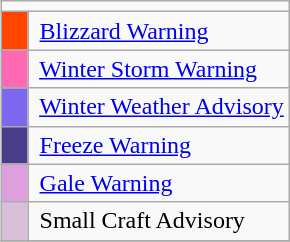<table class="wikitable"  style="float:right; margin:1em; margin-top:0;">
<tr>
<td colspan="6" style="text-align:center;"></td>
</tr>
<tr>
<td style="width:10px; height:10px; background:#FF4500;"></td>
<td> <a href='#'>Blizzard Warning</a></td>
</tr>
<tr>
<td style="width:10px; height:10px; background:#ff69b4;"></td>
<td> <a href='#'>Winter Storm Warning</a></td>
</tr>
<tr>
<td style="width:10px; height:10px; background:#7b68ee;"></td>
<td> <a href='#'>Winter Weather Advisory</a></td>
</tr>
<tr>
<td style="width:10px; height:10px; background:#483D8B;"></td>
<td> <a href='#'>Freeze Warning</a></td>
</tr>
<tr>
<td style="width:10px; height:10px; background:#DDA0DD;"></td>
<td> <a href='#'>Gale Warning</a></td>
</tr>
<tr>
<td style="width:10px; height:10px; background:#D8BFD8;"></td>
<td> Small Craft Advisory</td>
</tr>
<tr>
</tr>
</table>
